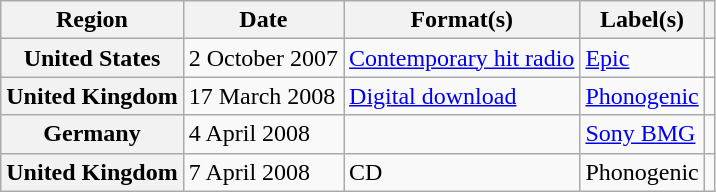<table class="wikitable plainrowheaders">
<tr>
<th scope="col">Region</th>
<th scope="col">Date</th>
<th scope="col">Format(s)</th>
<th scope="col">Label(s)</th>
<th scope="col"></th>
</tr>
<tr>
<th scope="row">United States</th>
<td>2 October 2007</td>
<td><a href='#'>Contemporary hit radio</a></td>
<td><a href='#'>Epic</a></td>
<td></td>
</tr>
<tr>
<th scope="row">United Kingdom</th>
<td>17 March 2008</td>
<td><a href='#'>Digital download</a></td>
<td><a href='#'>Phonogenic</a></td>
<td></td>
</tr>
<tr>
<th scope="row">Germany</th>
<td>4 April 2008</td>
<td></td>
<td><a href='#'>Sony BMG</a></td>
<td></td>
</tr>
<tr>
<th scope="row">United Kingdom</th>
<td>7 April 2008</td>
<td>CD</td>
<td>Phonogenic</td>
<td></td>
</tr>
</table>
